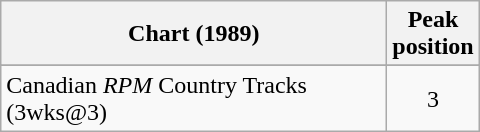<table class="wikitable sortable">
<tr>
<th width=250>Chart (1989)</th>
<th width=50>Peak<br>position</th>
</tr>
<tr>
</tr>
<tr>
<td>Canadian <em>RPM</em> Country Tracks (3wks@3)</td>
<td style="text-align:center;">3</td>
</tr>
</table>
